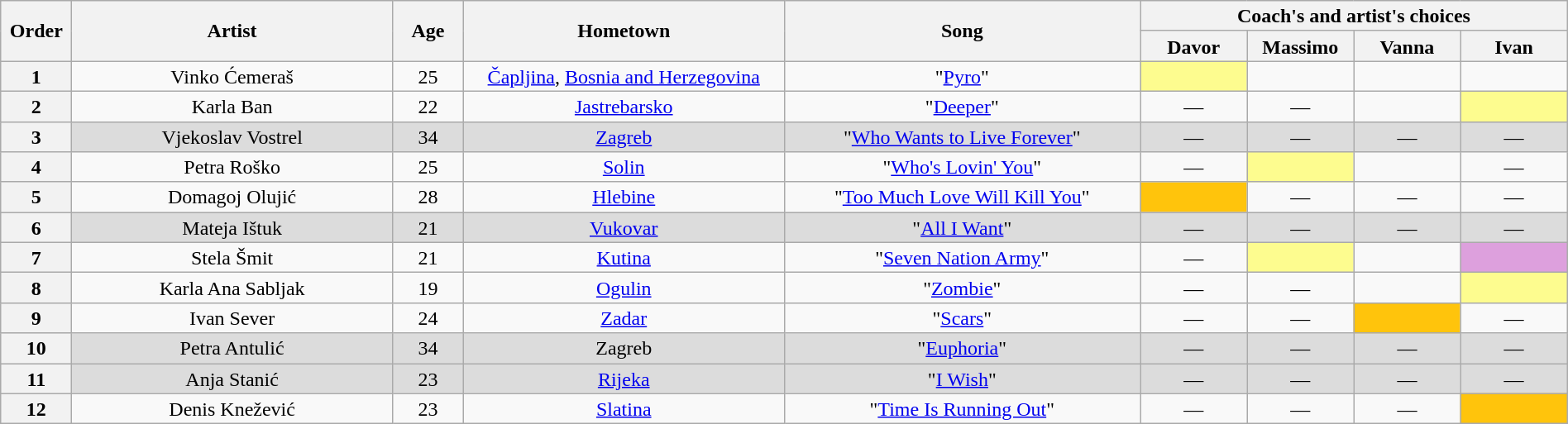<table class="wikitable" style="text-align:center; line-height:17px; width:100%;">
<tr>
<th scope="col" rowspan="2" style="width:04%;">Order</th>
<th scope="col" rowspan="2" style="width:18%;">Artist</th>
<th scope="col" rowspan="2" style="width:04%;">Age</th>
<th scope="col" rowspan="2" style="width:18%;">Hometown</th>
<th scope="col" rowspan="2" style="width:20%;">Song</th>
<th scope="col" colspan="4" style="width:24%;">Coach's and artist's choices</th>
</tr>
<tr>
<th style="width:06%;">Davor</th>
<th style="width:06%;">Massimo</th>
<th style="width:06%;">Vanna</th>
<th style="width:06%;">Ivan</th>
</tr>
<tr>
<th>1</th>
<td>Vinko Ćemeraš</td>
<td>25</td>
<td><a href='#'>Čapljina</a>, <a href='#'>Bosnia and Herzegovina</a></td>
<td>"<a href='#'>Pyro</a>"</td>
<td style="background:#fdfc8f;"><strong></strong></td>
<td> <strong></strong> </td>
<td> <strong></strong> </td>
<td> <strong></strong> </td>
</tr>
<tr>
<th>2</th>
<td>Karla Ban</td>
<td>22</td>
<td><a href='#'>Jastrebarsko</a></td>
<td>"<a href='#'>Deeper</a>"</td>
<td>—</td>
<td>—</td>
<td> <strong></strong> </td>
<td style="background:#fdfc8f;"><strong></strong></td>
</tr>
<tr style="background:#DCDCDC;">
<th>3</th>
<td>Vjekoslav Vostrel</td>
<td>34</td>
<td><a href='#'>Zagreb</a></td>
<td>"<a href='#'>Who Wants to Live Forever</a>"</td>
<td>—</td>
<td>—</td>
<td>—</td>
<td>—</td>
</tr>
<tr>
<th>4</th>
<td>Petra Roško</td>
<td>25</td>
<td><a href='#'>Solin</a></td>
<td>"<a href='#'>Who's Lovin' You</a>"</td>
<td>—</td>
<td style="background:#fdfc8f;"><strong></strong></td>
<td> <strong></strong> </td>
<td>—</td>
</tr>
<tr>
<th>5</th>
<td>Domagoj Olujić</td>
<td>28</td>
<td><a href='#'>Hlebine</a></td>
<td>"<a href='#'>Too Much Love Will Kill You</a>"</td>
<td style="background:#FFC40C;"><strong></strong></td>
<td>—</td>
<td>—</td>
<td>—</td>
</tr>
<tr style="background:#DCDCDC;">
<th>6</th>
<td>Mateja Ištuk</td>
<td>21</td>
<td><a href='#'>Vukovar</a></td>
<td>"<a href='#'>All I Want</a>"</td>
<td>—</td>
<td>—</td>
<td>—</td>
<td>—</td>
</tr>
<tr>
<th>7</th>
<td>Stela Šmit</td>
<td>21</td>
<td><a href='#'>Kutina</a></td>
<td>"<a href='#'>Seven Nation Army</a>"</td>
<td>—</td>
<td style="background:#fdfc8f;"><strong></strong></td>
<td> <strong></strong> </td>
<td bgcolor="#dda0dd"><strong></strong></td>
</tr>
<tr>
<th>8</th>
<td>Karla Ana Sabljak</td>
<td>19</td>
<td><a href='#'>Ogulin</a></td>
<td>"<a href='#'>Zombie</a>"</td>
<td>—</td>
<td>—</td>
<td> <strong></strong> </td>
<td style="background:#fdfc8f;"><strong></strong></td>
</tr>
<tr>
<th>9</th>
<td>Ivan Sever</td>
<td>24</td>
<td><a href='#'>Zadar</a></td>
<td>"<a href='#'>Scars</a>"</td>
<td>—</td>
<td>—</td>
<td style="background:#FFC40C;"><strong></strong></td>
<td>—</td>
</tr>
<tr style="background:#DCDCDC;">
<th>10</th>
<td>Petra Antulić</td>
<td>34</td>
<td>Zagreb</td>
<td>"<a href='#'>Euphoria</a>"</td>
<td>—</td>
<td>—</td>
<td>—</td>
<td>—</td>
</tr>
<tr style="background:#DCDCDC;">
<th>11</th>
<td>Anja Stanić</td>
<td>23</td>
<td><a href='#'>Rijeka</a></td>
<td>"<a href='#'>I Wish</a>"</td>
<td>—</td>
<td>—</td>
<td>—</td>
<td>—</td>
</tr>
<tr>
<th>12</th>
<td>Denis Knežević</td>
<td>23</td>
<td><a href='#'>Slatina</a></td>
<td>"<a href='#'>Time Is Running Out</a>"</td>
<td>—</td>
<td>—</td>
<td>—</td>
<td style="background:#FFC40C;"><strong></strong></td>
</tr>
</table>
